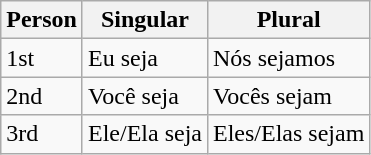<table class="wikitable">
<tr>
<th>Person</th>
<th>Singular</th>
<th>Plural</th>
</tr>
<tr>
<td>1st</td>
<td>Eu seja</td>
<td>Nós sejamos</td>
</tr>
<tr>
<td>2nd</td>
<td>Você seja</td>
<td>Vocês sejam</td>
</tr>
<tr>
<td>3rd</td>
<td>Ele/Ela seja</td>
<td>Eles/Elas sejam</td>
</tr>
</table>
